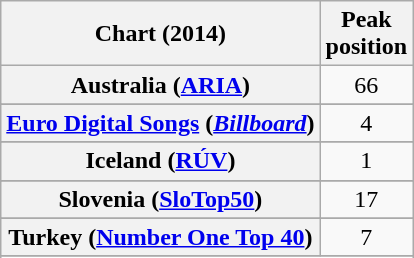<table class="wikitable sortable plainrowheaders" style="text-align: center;">
<tr>
<th scope="col">Chart (2014)</th>
<th scope="col">Peak<br>position</th>
</tr>
<tr>
<th scope="row">Australia (<a href='#'>ARIA</a>)</th>
<td>66</td>
</tr>
<tr>
</tr>
<tr>
</tr>
<tr>
</tr>
<tr>
</tr>
<tr>
<th scope="row"><a href='#'>Euro Digital Songs</a> (<em><a href='#'>Billboard</a></em>)</th>
<td style="text-align:center;">4</td>
</tr>
<tr>
</tr>
<tr>
</tr>
<tr>
</tr>
<tr>
</tr>
<tr>
<th scope="row">Iceland (<a href='#'>RÚV</a>)</th>
<td>1</td>
</tr>
<tr>
</tr>
<tr>
</tr>
<tr>
</tr>
<tr>
</tr>
<tr>
</tr>
<tr>
</tr>
<tr>
<th scope="row">Slovenia (<a href='#'>SloTop50</a>)</th>
<td align=center>17</td>
</tr>
<tr>
</tr>
<tr>
</tr>
<tr>
</tr>
<tr>
<th scope="row">Turkey (<a href='#'>Number One Top 40</a>)</th>
<td style="text-align:center;">7</td>
</tr>
<tr>
</tr>
<tr>
</tr>
</table>
